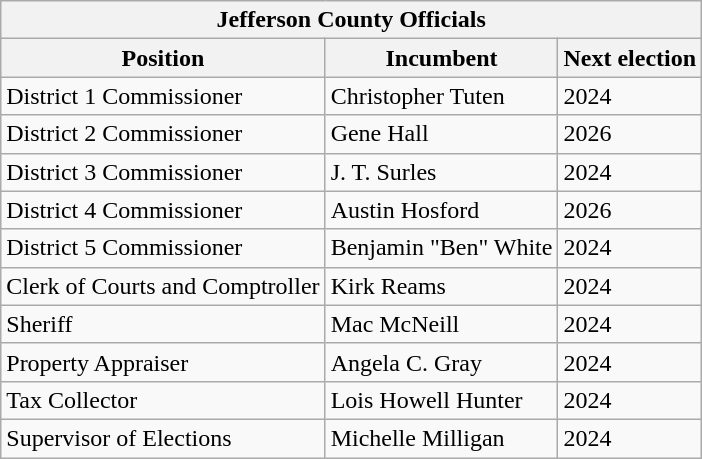<table class=wikitable>
<tr>
<th colspan = 3>Jefferson County Officials</th>
</tr>
<tr>
<th>Position</th>
<th>Incumbent</th>
<th>Next election</th>
</tr>
<tr>
<td>District 1 Commissioner</td>
<td>Christopher Tuten</td>
<td>2024</td>
</tr>
<tr>
<td>District 2 Commissioner</td>
<td>Gene Hall</td>
<td>2026</td>
</tr>
<tr>
<td>District 3 Commissioner</td>
<td>J. T. Surles</td>
<td>2024</td>
</tr>
<tr>
<td>District 4 Commissioner</td>
<td>Austin Hosford</td>
<td>2026</td>
</tr>
<tr>
<td>District 5 Commissioner</td>
<td>Benjamin "Ben" White</td>
<td>2024</td>
</tr>
<tr>
<td>Clerk of Courts and Comptroller</td>
<td>Kirk Reams</td>
<td>2024</td>
</tr>
<tr>
<td>Sheriff</td>
<td>Mac McNeill</td>
<td>2024</td>
</tr>
<tr>
<td>Property Appraiser</td>
<td>Angela C. Gray</td>
<td>2024</td>
</tr>
<tr>
<td>Tax Collector</td>
<td>Lois Howell Hunter</td>
<td>2024</td>
</tr>
<tr>
<td>Supervisor of Elections</td>
<td>Michelle Milligan</td>
<td>2024</td>
</tr>
</table>
